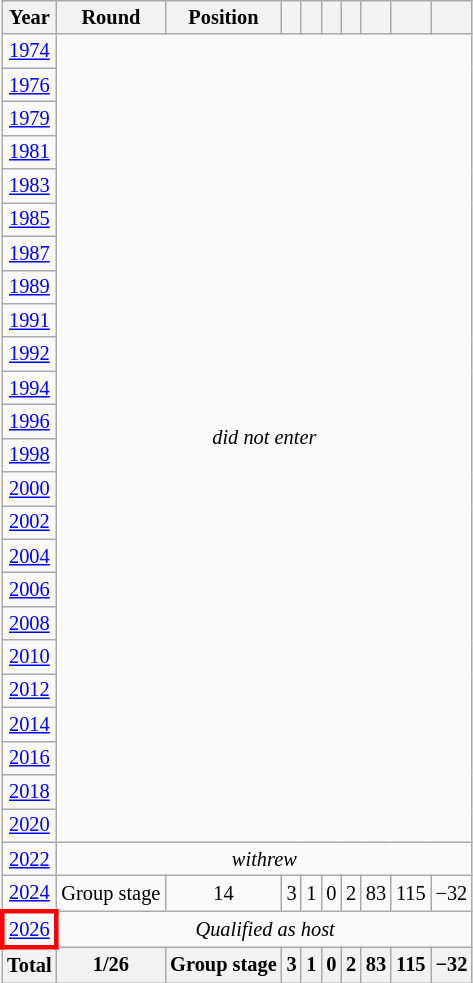<table class="wikitable" style="font-size: 90%; text-align:center; font-size:85%;">
<tr>
<th>Year</th>
<th>Round</th>
<th>Position</th>
<th></th>
<th></th>
<th></th>
<th></th>
<th></th>
<th></th>
<th></th>
</tr>
<tr>
<td> <a href='#'>1974</a></td>
<td colspan=9 rowspan=24><em>did not enter</em></td>
</tr>
<tr>
<td> <a href='#'>1976</a></td>
</tr>
<tr>
<td> <a href='#'>1979</a></td>
</tr>
<tr>
<td> <a href='#'>1981</a></td>
</tr>
<tr>
<td> <a href='#'>1983</a></td>
</tr>
<tr>
<td> <a href='#'>1985</a></td>
</tr>
<tr>
<td> <a href='#'>1987</a></td>
</tr>
<tr>
<td> <a href='#'>1989</a></td>
</tr>
<tr>
<td> <a href='#'>1991</a></td>
</tr>
<tr>
<td> <a href='#'>1992</a></td>
</tr>
<tr>
<td> <a href='#'>1994</a></td>
</tr>
<tr>
<td> <a href='#'>1996</a></td>
</tr>
<tr>
<td> <a href='#'>1998</a></td>
</tr>
<tr>
<td> <a href='#'>2000</a></td>
</tr>
<tr>
<td> <a href='#'>2002</a></td>
</tr>
<tr>
<td> <a href='#'>2004</a></td>
</tr>
<tr>
<td> <a href='#'>2006</a></td>
</tr>
<tr>
<td> <a href='#'>2008</a></td>
</tr>
<tr>
<td> <a href='#'>2010</a></td>
</tr>
<tr>
<td> <a href='#'>2012</a></td>
</tr>
<tr>
<td> <a href='#'>2014</a></td>
</tr>
<tr>
<td> <a href='#'>2016</a></td>
</tr>
<tr>
<td> <a href='#'>2018</a></td>
</tr>
<tr>
<td> <a href='#'>2020</a></td>
</tr>
<tr>
<td> <a href='#'>2022</a></td>
<td colspan=9 rowspan=1><em>withrew</em></td>
</tr>
<tr>
<td> <a href='#'>2024</a></td>
<td>Group stage</td>
<td>14</td>
<td>3</td>
<td>1</td>
<td>0</td>
<td>2</td>
<td>83</td>
<td>115</td>
<td>−32</td>
</tr>
<tr>
<td style="border: 3px solid red"> <a href='#'>2026</a></td>
<td colspan=9 rowspan=1><em>Qualified as host</em></td>
</tr>
<tr>
<th>Total</th>
<th>1/26</th>
<th>Group stage</th>
<th>3</th>
<th>1</th>
<th>0</th>
<th>2</th>
<th>83</th>
<th>115</th>
<th>−32</th>
</tr>
</table>
